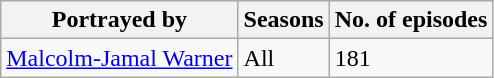<table class="wikitable" style="text-align:justify;">
<tr>
<th>Portrayed by</th>
<th>Seasons</th>
<th>No. of episodes</th>
</tr>
<tr>
<td><a href='#'>Malcolm-Jamal Warner</a></td>
<td>All</td>
<td>181</td>
</tr>
</table>
